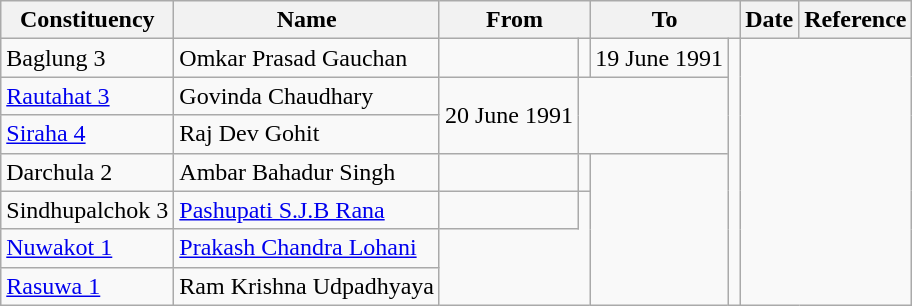<table class="wikitable">
<tr>
<th>Constituency</th>
<th>Name</th>
<th colspan="2">From</th>
<th colspan="2">To</th>
<th>Date</th>
<th>Reference</th>
</tr>
<tr>
<td>Baglung 3</td>
<td>Omkar Prasad Gauchan</td>
<td></td>
<td></td>
<td>19 June 1991</td>
<td rowspan="7"></td>
</tr>
<tr>
<td><a href='#'>Rautahat 3</a></td>
<td>Govinda Chaudhary</td>
<td rowspan="2">20 June 1991</td>
</tr>
<tr>
<td><a href='#'>Siraha 4</a></td>
<td>Raj Dev Gohit</td>
</tr>
<tr>
<td>Darchula 2</td>
<td>Ambar Bahadur Singh</td>
<td></td>
<td></td>
<td rowspan="4"></td>
</tr>
<tr>
<td>Sindhupalchok 3</td>
<td><a href='#'>Pashupati S.J.B Rana</a></td>
<td></td>
</tr>
<tr>
<td><a href='#'>Nuwakot 1</a></td>
<td><a href='#'>Prakash Chandra Lohani</a></td>
</tr>
<tr>
<td><a href='#'>Rasuwa 1</a></td>
<td>Ram Krishna Udpadhyaya</td>
</tr>
</table>
